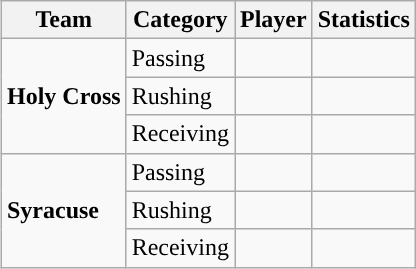<table class="wikitable" style="float: right;">
<tr>
<th>Team</th>
<th>Category</th>
<th>Player</th>
<th>Statistics</th>
</tr>
<tr>
<td rowspan=3><strong>Holy Cross</strong></td>
<td>Passing</td>
<td></td>
<td></td>
</tr>
<tr>
<td>Rushing</td>
<td></td>
<td></td>
</tr>
<tr>
<td>Receiving</td>
<td></td>
<td></td>
</tr>
<tr>
<td rowspan=3><strong>Syracuse</strong></td>
<td>Passing</td>
<td></td>
<td></td>
</tr>
<tr>
<td>Rushing</td>
<td></td>
<td></td>
</tr>
<tr>
<td>Receiving</td>
<td></td>
<td></td>
</tr>
</table>
